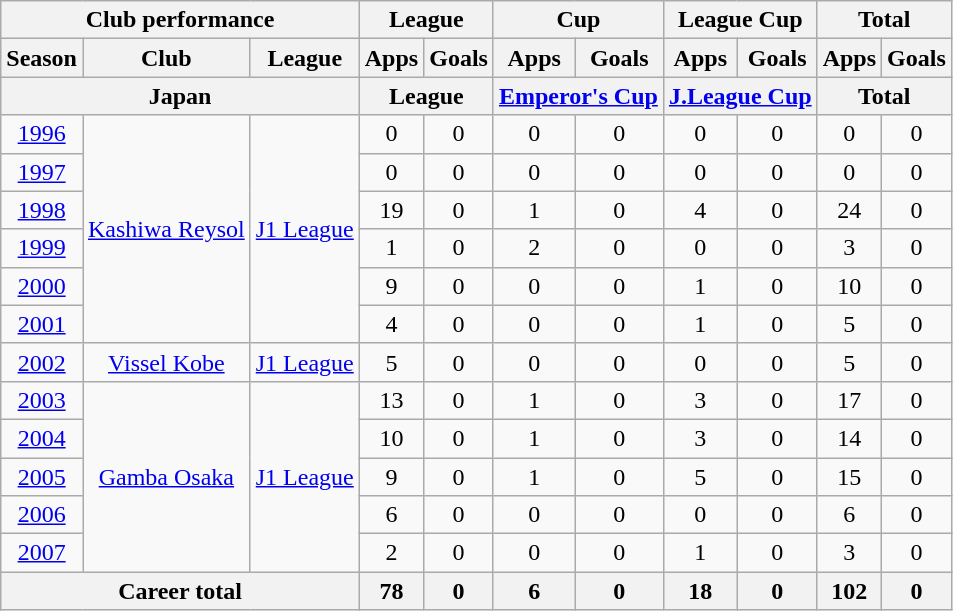<table class="wikitable" style="text-align:center">
<tr>
<th colspan=3>Club performance</th>
<th colspan=2>League</th>
<th colspan=2>Cup</th>
<th colspan=2>League Cup</th>
<th colspan=2>Total</th>
</tr>
<tr>
<th>Season</th>
<th>Club</th>
<th>League</th>
<th>Apps</th>
<th>Goals</th>
<th>Apps</th>
<th>Goals</th>
<th>Apps</th>
<th>Goals</th>
<th>Apps</th>
<th>Goals</th>
</tr>
<tr>
<th colspan=3>Japan</th>
<th colspan=2>League</th>
<th colspan=2><a href='#'>Emperor's Cup</a></th>
<th colspan=2><a href='#'>J.League Cup</a></th>
<th colspan=2>Total</th>
</tr>
<tr>
<td><a href='#'>1996</a></td>
<td rowspan="6"><a href='#'>Kashiwa Reysol</a></td>
<td rowspan="6"><a href='#'>J1 League</a></td>
<td>0</td>
<td>0</td>
<td>0</td>
<td>0</td>
<td>0</td>
<td>0</td>
<td>0</td>
<td>0</td>
</tr>
<tr>
<td><a href='#'>1997</a></td>
<td>0</td>
<td>0</td>
<td>0</td>
<td>0</td>
<td>0</td>
<td>0</td>
<td>0</td>
<td>0</td>
</tr>
<tr>
<td><a href='#'>1998</a></td>
<td>19</td>
<td>0</td>
<td>1</td>
<td>0</td>
<td>4</td>
<td>0</td>
<td>24</td>
<td>0</td>
</tr>
<tr>
<td><a href='#'>1999</a></td>
<td>1</td>
<td>0</td>
<td>2</td>
<td>0</td>
<td>0</td>
<td>0</td>
<td>3</td>
<td>0</td>
</tr>
<tr>
<td><a href='#'>2000</a></td>
<td>9</td>
<td>0</td>
<td>0</td>
<td>0</td>
<td>1</td>
<td>0</td>
<td>10</td>
<td>0</td>
</tr>
<tr>
<td><a href='#'>2001</a></td>
<td>4</td>
<td>0</td>
<td>0</td>
<td>0</td>
<td>1</td>
<td>0</td>
<td>5</td>
<td>0</td>
</tr>
<tr>
<td><a href='#'>2002</a></td>
<td><a href='#'>Vissel Kobe</a></td>
<td><a href='#'>J1 League</a></td>
<td>5</td>
<td>0</td>
<td>0</td>
<td>0</td>
<td>0</td>
<td>0</td>
<td>5</td>
<td>0</td>
</tr>
<tr>
<td><a href='#'>2003</a></td>
<td rowspan="5"><a href='#'>Gamba Osaka</a></td>
<td rowspan="5"><a href='#'>J1 League</a></td>
<td>13</td>
<td>0</td>
<td>1</td>
<td>0</td>
<td>3</td>
<td>0</td>
<td>17</td>
<td>0</td>
</tr>
<tr>
<td><a href='#'>2004</a></td>
<td>10</td>
<td>0</td>
<td>1</td>
<td>0</td>
<td>3</td>
<td>0</td>
<td>14</td>
<td>0</td>
</tr>
<tr>
<td><a href='#'>2005</a></td>
<td>9</td>
<td>0</td>
<td>1</td>
<td>0</td>
<td>5</td>
<td>0</td>
<td>15</td>
<td>0</td>
</tr>
<tr>
<td><a href='#'>2006</a></td>
<td>6</td>
<td>0</td>
<td>0</td>
<td>0</td>
<td>0</td>
<td>0</td>
<td>6</td>
<td>0</td>
</tr>
<tr>
<td><a href='#'>2007</a></td>
<td>2</td>
<td>0</td>
<td>0</td>
<td>0</td>
<td>1</td>
<td>0</td>
<td>3</td>
<td>0</td>
</tr>
<tr>
<th colspan=3>Career total</th>
<th>78</th>
<th>0</th>
<th>6</th>
<th>0</th>
<th>18</th>
<th>0</th>
<th>102</th>
<th>0</th>
</tr>
</table>
